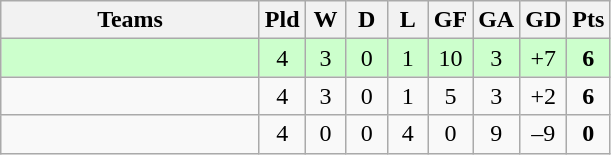<table class="wikitable" style="text-align: center;">
<tr>
<th width=165>Teams</th>
<th width=20>Pld</th>
<th width=20>W</th>
<th width=20>D</th>
<th width=20>L</th>
<th width=20>GF</th>
<th width=20>GA</th>
<th width=20>GD</th>
<th width=20>Pts</th>
</tr>
<tr align=center style="background:#ccffcc;">
<td style="text-align:left;"></td>
<td>4</td>
<td>3</td>
<td>0</td>
<td>1</td>
<td>10</td>
<td>3</td>
<td>+7</td>
<td><strong>6</strong></td>
</tr>
<tr align=center>
<td style="text-align:left;"></td>
<td>4</td>
<td>3</td>
<td>0</td>
<td>1</td>
<td>5</td>
<td>3</td>
<td>+2</td>
<td><strong>6</strong></td>
</tr>
<tr align=center>
<td style="text-align:left;"></td>
<td>4</td>
<td>0</td>
<td>0</td>
<td>4</td>
<td>0</td>
<td>9</td>
<td>–9</td>
<td><strong>0</strong></td>
</tr>
</table>
